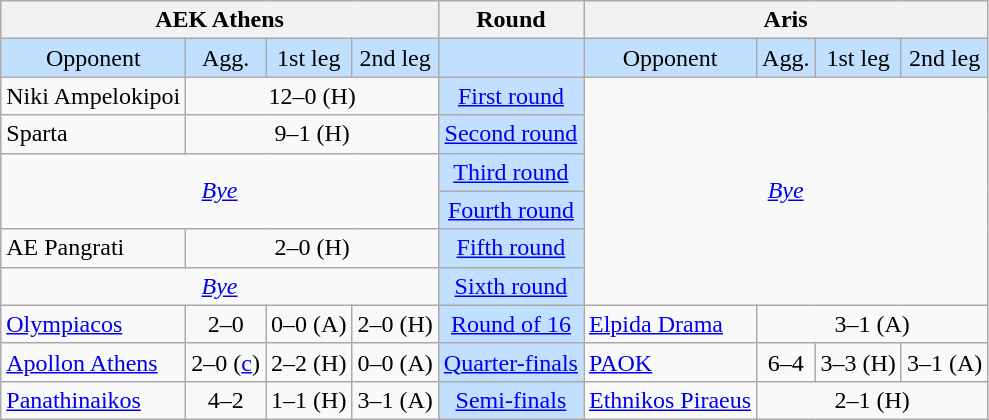<table class="wikitable" style="text-align:center">
<tr>
<th colspan="4">AEK Athens</th>
<th>Round</th>
<th colspan="4">Aris</th>
</tr>
<tr style="background:#C1E0FF">
<td>Opponent</td>
<td>Agg.</td>
<td>1st leg</td>
<td>2nd leg</td>
<td></td>
<td>Opponent</td>
<td>Agg.</td>
<td>1st leg</td>
<td>2nd leg</td>
</tr>
<tr>
<td style="text-align:left">Niki Ampelokipoi</td>
<td colspan=3>12–0 (H)</td>
<td style="background:#C1E0FF"><a href='#'>First round</a></td>
<td colspan=4 rowspan=6><em><a href='#'>Bye</a></em></td>
</tr>
<tr>
<td style="text-align:left">Sparta</td>
<td colspan=3>9–1 (H)</td>
<td style="background:#C1E0FF"><a href='#'>Second round</a></td>
</tr>
<tr>
<td colspan=4 rowspan=2><em><a href='#'>Bye</a></em></td>
<td style="background:#C1E0FF"><a href='#'>Third round</a></td>
</tr>
<tr>
<td style="background:#C1E0FF"><a href='#'>Fourth round</a></td>
</tr>
<tr>
<td style="text-align:left">AE Pangrati</td>
<td colspan=3>2–0 (H)</td>
<td style="background:#C1E0FF"><a href='#'>Fifth round</a></td>
</tr>
<tr>
<td colspan=4><em><a href='#'>Bye</a></em></td>
<td style="background:#C1E0FF"><a href='#'>Sixth round</a></td>
</tr>
<tr>
<td style="text-align:left"><a href='#'>Olympiacos</a></td>
<td>2–0</td>
<td>0–0  (A)</td>
<td>2–0 (H)</td>
<td style="background:#C1E0FF"><a href='#'>Round of 16</a></td>
<td style="text-align:left"><a href='#'>Elpida Drama</a></td>
<td colspan=3>3–1 (A)</td>
</tr>
<tr>
<td style="text-align:left"><a href='#'>Apollon Athens</a></td>
<td>2–0 (<a href='#'>c</a>)</td>
<td>2–2  (H)</td>
<td>0–0  (A)</td>
<td style="background:#C1E0FF"><a href='#'>Quarter-finals</a></td>
<td style="text-align:left"><a href='#'>PAOK</a></td>
<td>6–4</td>
<td>3–3  (H)</td>
<td>3–1 (A)</td>
</tr>
<tr>
<td style="text-align:left"><a href='#'>Panathinaikos</a></td>
<td>4–2</td>
<td>1–1  (H)</td>
<td>3–1  (A)</td>
<td style="background:#C1E0FF"><a href='#'>Semi-finals</a></td>
<td style="text-align:left"><a href='#'>Ethnikos Piraeus</a></td>
<td colspan=3>2–1 (H)</td>
</tr>
</table>
